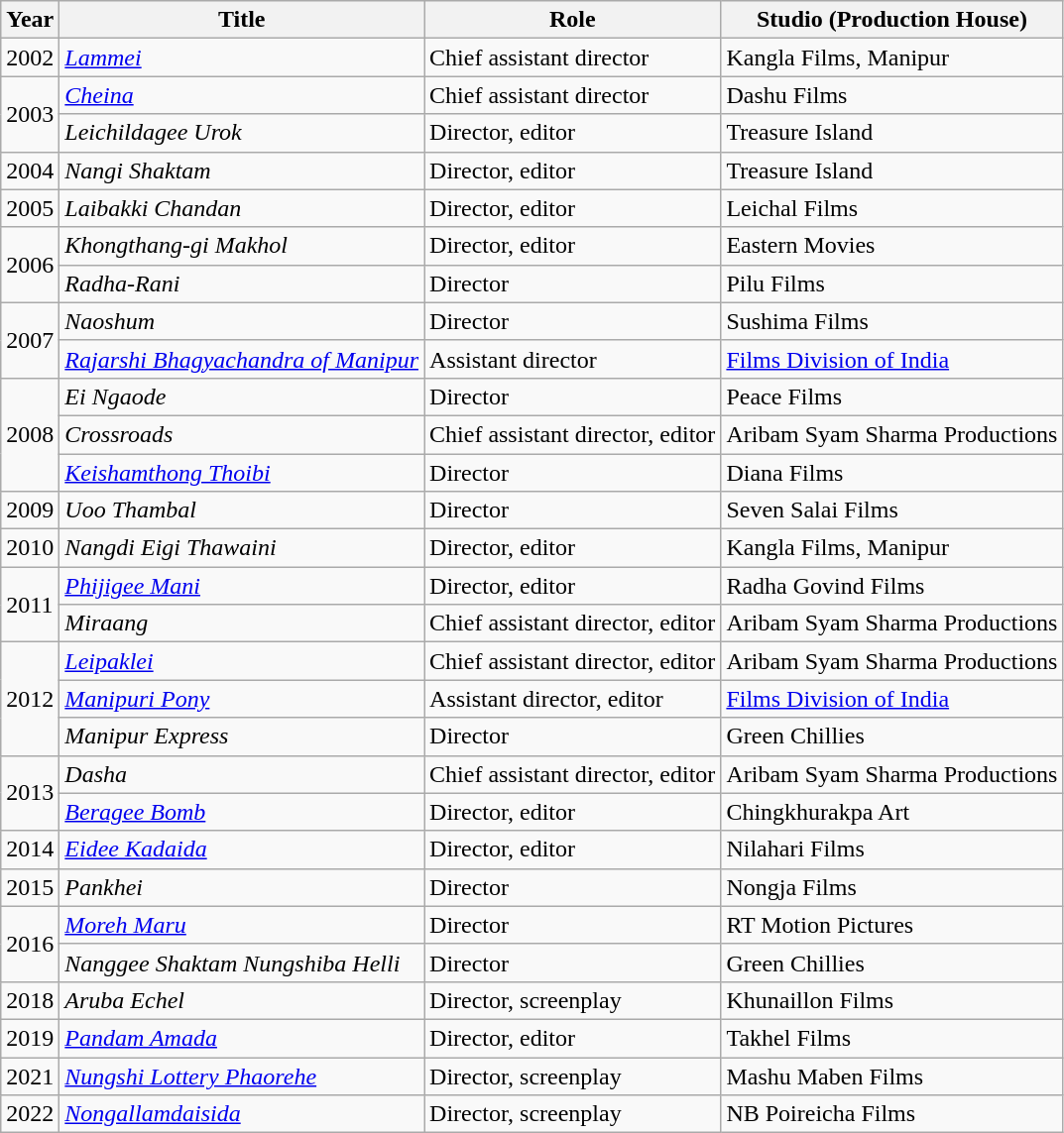<table class="wikitable">
<tr>
<th>Year</th>
<th>Title</th>
<th>Role</th>
<th>Studio (Production House)</th>
</tr>
<tr>
<td>2002</td>
<td><em><a href='#'>Lammei</a></em></td>
<td>Chief assistant director</td>
<td>Kangla Films, Manipur</td>
</tr>
<tr>
<td rowspan="2">2003</td>
<td><em><a href='#'>Cheina</a></em></td>
<td>Chief assistant director</td>
<td>Dashu Films</td>
</tr>
<tr>
<td><em>Leichildagee Urok</em></td>
<td>Director, editor</td>
<td>Treasure Island</td>
</tr>
<tr>
<td>2004</td>
<td><em>Nangi Shaktam</em></td>
<td>Director, editor</td>
<td>Treasure Island</td>
</tr>
<tr>
<td>2005</td>
<td><em>Laibakki Chandan</em></td>
<td>Director, editor</td>
<td>Leichal Films</td>
</tr>
<tr>
<td rowspan="2">2006</td>
<td><em>Khongthang-gi Makhol</em></td>
<td>Director, editor</td>
<td>Eastern Movies</td>
</tr>
<tr>
<td><em>Radha-Rani</em></td>
<td>Director</td>
<td>Pilu Films</td>
</tr>
<tr>
<td rowspan="2">2007</td>
<td><em>Naoshum</em></td>
<td>Director</td>
<td>Sushima Films</td>
</tr>
<tr>
<td><em><a href='#'>Rajarshi Bhagyachandra of Manipur</a></em></td>
<td>Assistant director</td>
<td><a href='#'>Films Division of India</a></td>
</tr>
<tr>
<td rowspan="3">2008</td>
<td><em>Ei Ngaode</em></td>
<td>Director</td>
<td>Peace Films</td>
</tr>
<tr>
<td><em>Crossroads</em></td>
<td>Chief assistant director, editor</td>
<td>Aribam Syam Sharma Productions</td>
</tr>
<tr>
<td><em><a href='#'>Keishamthong Thoibi</a></em></td>
<td>Director</td>
<td>Diana Films</td>
</tr>
<tr>
<td>2009</td>
<td><em>Uoo Thambal</em></td>
<td>Director</td>
<td>Seven Salai Films</td>
</tr>
<tr>
<td>2010</td>
<td><em>Nangdi Eigi Thawaini</em></td>
<td>Director, editor</td>
<td>Kangla Films, Manipur</td>
</tr>
<tr>
<td rowspan="2">2011</td>
<td><em><a href='#'>Phijigee Mani</a></em></td>
<td>Director, editor</td>
<td>Radha Govind Films</td>
</tr>
<tr>
<td><em>Miraang</em></td>
<td>Chief assistant director, editor</td>
<td>Aribam Syam Sharma Productions</td>
</tr>
<tr>
<td rowspan="3">2012</td>
<td><em><a href='#'>Leipaklei</a></em></td>
<td>Chief assistant director, editor</td>
<td>Aribam Syam Sharma Productions</td>
</tr>
<tr>
<td><em><a href='#'>Manipuri Pony</a></em></td>
<td>Assistant director, editor</td>
<td><a href='#'>Films Division of India</a></td>
</tr>
<tr>
<td><em>Manipur Express</em></td>
<td>Director</td>
<td>Green Chillies</td>
</tr>
<tr>
<td rowspan="2">2013</td>
<td><em>Dasha</em></td>
<td>Chief assistant director, editor</td>
<td>Aribam Syam Sharma Productions</td>
</tr>
<tr>
<td><em><a href='#'>Beragee Bomb</a></em></td>
<td>Director, editor</td>
<td>Chingkhurakpa Art</td>
</tr>
<tr>
<td>2014</td>
<td><em><a href='#'>Eidee Kadaida</a></em></td>
<td>Director, editor</td>
<td>Nilahari Films</td>
</tr>
<tr>
<td>2015</td>
<td><em>Pankhei</em></td>
<td>Director</td>
<td>Nongja Films</td>
</tr>
<tr>
<td rowspan="2">2016</td>
<td><em><a href='#'>Moreh Maru</a></em></td>
<td>Director</td>
<td>RT Motion Pictures</td>
</tr>
<tr>
<td><em>Nanggee Shaktam Nungshiba Helli</em></td>
<td>Director</td>
<td>Green Chillies</td>
</tr>
<tr>
<td>2018</td>
<td><em>Aruba Echel</em></td>
<td>Director, screenplay</td>
<td>Khunaillon Films</td>
</tr>
<tr>
<td>2019</td>
<td><em><a href='#'>Pandam Amada</a></em></td>
<td>Director, editor</td>
<td>Takhel Films</td>
</tr>
<tr>
<td>2021</td>
<td><em><a href='#'>Nungshi Lottery Phaorehe</a></em></td>
<td>Director, screenplay</td>
<td>Mashu Maben Films</td>
</tr>
<tr>
<td>2022</td>
<td><em><a href='#'>Nongallamdaisida</a></em></td>
<td>Director, screenplay</td>
<td>NB Poireicha Films</td>
</tr>
</table>
